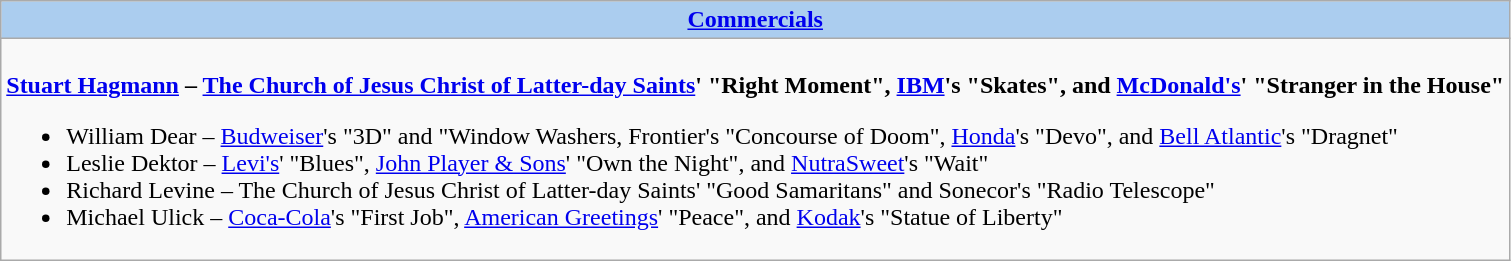<table class=wikitable style="width="100%">
<tr>
<th colspan="2" style="background:#abcdef;"><a href='#'>Commercials</a></th>
</tr>
<tr>
<td colspan="2" style="vertical-align:top;"><br><strong><a href='#'>Stuart Hagmann</a> – <a href='#'>The Church of Jesus Christ of Latter-day Saints</a>' "Right Moment", <a href='#'>IBM</a>'s "Skates", and <a href='#'>McDonald's</a>' "Stranger in the House"</strong><ul><li>William Dear – <a href='#'>Budweiser</a>'s "3D" and "Window Washers, Frontier's "Concourse of Doom", <a href='#'>Honda</a>'s "Devo", and <a href='#'>Bell Atlantic</a>'s "Dragnet"</li><li>Leslie Dektor – <a href='#'>Levi's</a>' "Blues", <a href='#'>John Player & Sons</a>' "Own the Night", and <a href='#'>NutraSweet</a>'s "Wait"</li><li>Richard Levine – The Church of Jesus Christ of Latter-day Saints' "Good Samaritans" and Sonecor's "Radio Telescope"</li><li>Michael Ulick – <a href='#'>Coca-Cola</a>'s "First Job", <a href='#'>American Greetings</a>' "Peace", and <a href='#'>Kodak</a>'s "Statue of Liberty"</li></ul></td>
</tr>
</table>
